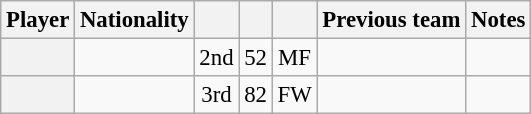<table class="wikitable plainrowheaders sortable nowrap" style="font-size:95%; text-align:left">
<tr>
<th scope=col>Player</th>
<th scope=col>Nationality</th>
<th scope=col></th>
<th scope=col></th>
<th scope=col></th>
<th scope=col>Previous team</th>
<th scope=col class=unsortable>Notes</th>
</tr>
<tr>
<th scope=row></th>
<td></td>
<td align=center>2nd</td>
<td align=center>52</td>
<td align=center>MF</td>
<td></td>
<td></td>
</tr>
<tr>
<th scope=row></th>
<td></td>
<td align=center>3rd</td>
<td align=center>82</td>
<td align=center>FW</td>
<td></td>
<td></td>
</tr>
</table>
